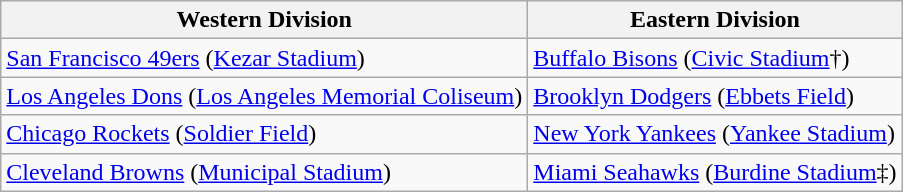<table class="wikitable">
<tr>
<th>Western Division</th>
<th>Eastern Division</th>
</tr>
<tr>
<td><a href='#'>San Francisco 49ers</a> (<a href='#'>Kezar Stadium</a>)</td>
<td><a href='#'>Buffalo Bisons</a> (<a href='#'>Civic Stadium</a>†)</td>
</tr>
<tr>
<td><a href='#'>Los Angeles Dons</a> (<a href='#'>Los Angeles Memorial Coliseum</a>)</td>
<td><a href='#'>Brooklyn Dodgers</a> (<a href='#'>Ebbets Field</a>)</td>
</tr>
<tr>
<td><a href='#'>Chicago Rockets</a> (<a href='#'>Soldier Field</a>)</td>
<td><a href='#'>New York Yankees</a> (<a href='#'>Yankee Stadium</a>)</td>
</tr>
<tr>
<td><a href='#'>Cleveland Browns</a> (<a href='#'>Municipal Stadium</a>)</td>
<td><a href='#'>Miami Seahawks</a> (<a href='#'>Burdine Stadium</a>‡)</td>
</tr>
</table>
